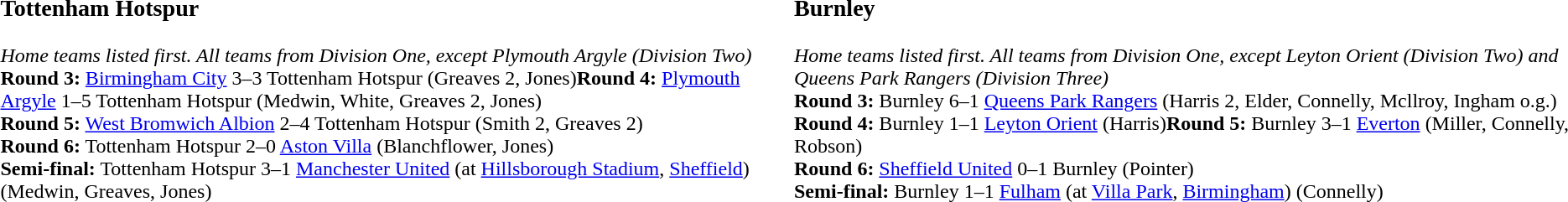<table width=100%>
<tr>
<td width=50% valign=top><br><h3>Tottenham Hotspur</h3><em>Home teams listed first. All teams from Division One, except Plymouth Argyle (Division Two)</em><br><strong>Round 3:</strong> <a href='#'>Birmingham City</a> 3–3 Tottenham Hotspur (Greaves 2, Jones)<strong>Round 4:</strong> <a href='#'>Plymouth Argyle</a> 1–5 Tottenham Hotspur (Medwin, White, Greaves 2, Jones)<br><strong>Round 5:</strong> <a href='#'>West Bromwich Albion</a> 2–4 Tottenham Hotspur (Smith 2, Greaves 2)<br><strong>Round 6:</strong> Tottenham Hotspur 2–0 <a href='#'>Aston Villa</a> (Blanchflower, Jones)<br><strong>Semi-final:</strong> Tottenham Hotspur 3–1 <a href='#'>Manchester United</a> (at <a href='#'>Hillsborough Stadium</a>, <a href='#'>Sheffield</a>) (Medwin, Greaves, Jones)</td>
<td width=50% valign=top><br><h3>Burnley</h3><em>Home teams listed first. All teams from Division One, except Leyton Orient (Division Two) and Queens Park Rangers (Division Three)</em><br><strong>Round 3:</strong> Burnley 6–1 <a href='#'>Queens Park Rangers</a> (Harris 2, Elder, Connelly, Mcllroy, Ingham o.g.)<br><strong>Round 4:</strong> Burnley 1–1 <a href='#'>Leyton Orient</a> (Harris)<strong>Round 5:</strong> Burnley 3–1 <a href='#'>Everton</a> (Miller, Connelly, Robson)<br><strong>Round 6:</strong> <a href='#'>Sheffield United</a> 0–1 Burnley (Pointer)<br><strong>Semi-final:</strong> Burnley 1–1 <a href='#'>Fulham</a> (at <a href='#'>Villa Park</a>, <a href='#'>Birmingham</a>) (Connelly)</td>
</tr>
</table>
